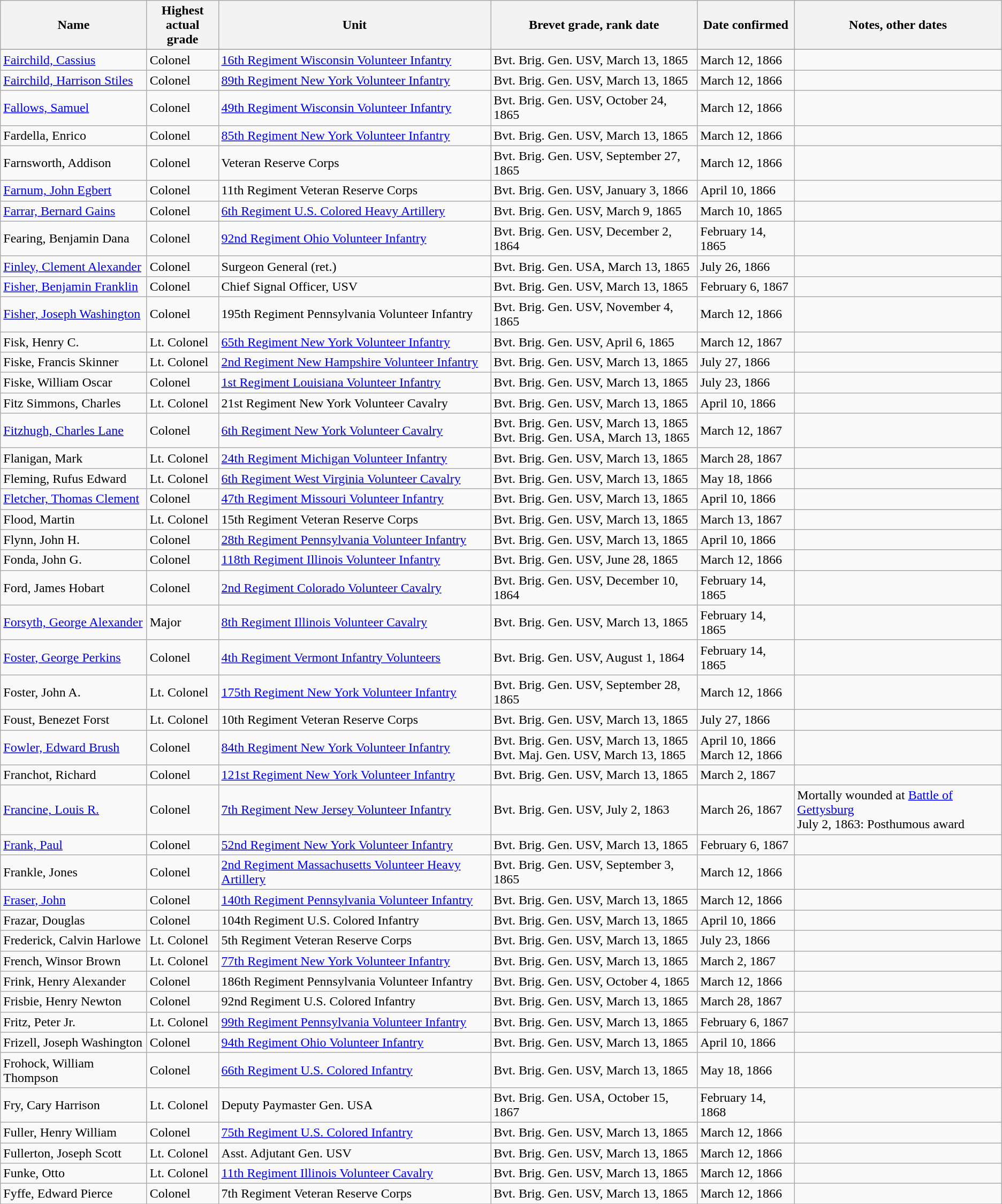<table class="wikitable sortable">
<tr>
<th class="unsortable">Name</th>
<th>Highest<br>actual grade</th>
<th>Unit</th>
<th>Brevet grade, rank date</th>
<th>Date confirmed</th>
<th class="unsortable">Notes, other dates</th>
</tr>
<tr>
</tr>
<tr>
<td><a href='#'>Fairchild, Cassius</a></td>
<td>Colonel</td>
<td><a href='#'>16th Regiment Wisconsin Volunteer Infantry</a></td>
<td>Bvt. Brig. Gen. USV, March 13, 1865</td>
<td>March 12, 1866</td>
<td></td>
</tr>
<tr>
<td><a href='#'>Fairchild, Harrison Stiles</a></td>
<td>Colonel</td>
<td><a href='#'>89th Regiment New York Volunteer Infantry</a></td>
<td>Bvt. Brig. Gen. USV, March 13, 1865</td>
<td>March 12, 1866</td>
<td></td>
</tr>
<tr>
<td><a href='#'>Fallows, Samuel</a></td>
<td>Colonel</td>
<td><a href='#'>49th Regiment Wisconsin Volunteer Infantry</a></td>
<td>Bvt. Brig. Gen. USV, October 24, 1865</td>
<td>March 12, 1866</td>
<td></td>
</tr>
<tr>
<td>Fardella, Enrico</td>
<td>Colonel</td>
<td><a href='#'>85th Regiment New York Volunteer Infantry</a></td>
<td>Bvt. Brig. Gen. USV, March 13, 1865</td>
<td>March 12, 1866</td>
<td></td>
</tr>
<tr>
<td>Farnsworth, Addison</td>
<td>Colonel</td>
<td>Veteran Reserve Corps</td>
<td>Bvt. Brig. Gen. USV, September 27, 1865</td>
<td>March 12, 1866</td>
<td></td>
</tr>
<tr>
<td><a href='#'>Farnum, John Egbert</a></td>
<td>Colonel</td>
<td>11th Regiment Veteran Reserve Corps</td>
<td>Bvt. Brig. Gen. USV, January 3, 1866</td>
<td>April 10, 1866</td>
<td></td>
</tr>
<tr>
<td><a href='#'>Farrar, Bernard Gains</a></td>
<td>Colonel</td>
<td><a href='#'>6th Regiment U.S. Colored Heavy Artillery</a></td>
<td>Bvt. Brig. Gen. USV, March 9, 1865</td>
<td>March 10, 1865</td>
<td></td>
</tr>
<tr>
<td>Fearing, Benjamin Dana</td>
<td>Colonel</td>
<td><a href='#'>92nd Regiment Ohio Volunteer Infantry</a></td>
<td>Bvt. Brig. Gen. USV, December 2, 1864</td>
<td>February 14, 1865</td>
<td></td>
</tr>
<tr>
<td><a href='#'>Finley, Clement Alexander</a></td>
<td>Colonel</td>
<td>Surgeon General (ret.)</td>
<td>Bvt. Brig. Gen. USA, March 13, 1865</td>
<td>July 26, 1866</td>
<td></td>
</tr>
<tr>
<td><a href='#'>Fisher, Benjamin Franklin</a></td>
<td>Colonel</td>
<td>Chief Signal Officer, USV</td>
<td>Bvt. Brig. Gen. USV, March 13, 1865</td>
<td>February 6, 1867</td>
<td></td>
</tr>
<tr>
<td><a href='#'>Fisher, Joseph Washington</a></td>
<td>Colonel</td>
<td>195th Regiment Pennsylvania Volunteer Infantry</td>
<td>Bvt. Brig. Gen. USV, November 4, 1865</td>
<td>March 12, 1866</td>
<td></td>
</tr>
<tr>
<td>Fisk, Henry C.</td>
<td>Lt. Colonel</td>
<td><a href='#'>65th Regiment New York Volunteer Infantry</a></td>
<td>Bvt. Brig. Gen. USV, April 6, 1865</td>
<td>March 12, 1867</td>
<td></td>
</tr>
<tr>
<td>Fiske, Francis Skinner</td>
<td>Lt. Colonel</td>
<td><a href='#'>2nd Regiment New Hampshire Volunteer Infantry</a></td>
<td>Bvt. Brig. Gen. USV, March 13, 1865</td>
<td>July 27, 1866</td>
<td></td>
</tr>
<tr>
<td>Fiske, William Oscar</td>
<td>Colonel</td>
<td><a href='#'>1st Regiment Louisiana Volunteer Infantry</a></td>
<td>Bvt. Brig. Gen. USV, March 13, 1865</td>
<td>July 23, 1866</td>
<td></td>
</tr>
<tr>
<td>Fitz Simmons, Charles</td>
<td>Lt. Colonel</td>
<td>21st Regiment New York Volunteer Cavalry</td>
<td>Bvt. Brig. Gen. USV, March 13, 1865</td>
<td>April 10, 1866</td>
<td></td>
</tr>
<tr>
<td><a href='#'>Fitzhugh, Charles Lane</a></td>
<td>Colonel</td>
<td><a href='#'>6th Regiment New York Volunteer Cavalry</a></td>
<td>Bvt. Brig. Gen. USV, March 13, 1865<br>Bvt. Brig. Gen. USA, March 13, 1865</td>
<td>March 12, 1867</td>
<td></td>
</tr>
<tr>
<td>Flanigan, Mark</td>
<td>Lt. Colonel</td>
<td><a href='#'>24th Regiment Michigan Volunteer Infantry</a></td>
<td>Bvt. Brig. Gen. USV, March 13, 1865</td>
<td>March 28, 1867</td>
<td></td>
</tr>
<tr>
<td>Fleming, Rufus Edward</td>
<td>Lt. Colonel</td>
<td><a href='#'>6th Regiment West Virginia Volunteer Cavalry</a></td>
<td>Bvt. Brig. Gen. USV, March 13, 1865</td>
<td>May 18, 1866</td>
<td></td>
</tr>
<tr>
<td><a href='#'>Fletcher, Thomas Clement</a></td>
<td>Colonel</td>
<td><a href='#'>47th Regiment Missouri Volunteer Infantry</a></td>
<td>Bvt. Brig. Gen. USV, March 13, 1865</td>
<td>April 10, 1866</td>
<td></td>
</tr>
<tr>
<td>Flood, Martin</td>
<td>Lt. Colonel</td>
<td>15th Regiment Veteran Reserve Corps</td>
<td>Bvt. Brig. Gen. USV, March 13, 1865</td>
<td>March 13, 1867</td>
<td></td>
</tr>
<tr>
<td>Flynn, John H.</td>
<td>Colonel</td>
<td><a href='#'>28th Regiment Pennsylvania Volunteer Infantry</a></td>
<td>Bvt. Brig. Gen. USV, March 13, 1865</td>
<td>April 10, 1866</td>
<td></td>
</tr>
<tr>
<td>Fonda, John G.</td>
<td>Colonel</td>
<td><a href='#'>118th Regiment Illinois Volunteer Infantry</a></td>
<td>Bvt. Brig. Gen. USV, June 28, 1865</td>
<td>March 12, 1866</td>
<td></td>
</tr>
<tr>
<td>Ford, James Hobart</td>
<td>Colonel</td>
<td><a href='#'>2nd Regiment Colorado Volunteer Cavalry</a></td>
<td>Bvt. Brig. Gen. USV, December 10, 1864</td>
<td>February 14, 1865</td>
<td></td>
</tr>
<tr>
<td><a href='#'>Forsyth, George Alexander</a></td>
<td>Major</td>
<td><a href='#'>8th Regiment Illinois Volunteer Cavalry</a></td>
<td>Bvt. Brig. Gen. USV, March 13, 1865</td>
<td>February 14, 1865</td>
<td></td>
</tr>
<tr>
<td><a href='#'>Foster, George Perkins</a></td>
<td>Colonel</td>
<td><a href='#'>4th Regiment Vermont Infantry Volunteers</a></td>
<td>Bvt. Brig. Gen. USV, August 1, 1864</td>
<td>February 14, 1865</td>
<td></td>
</tr>
<tr>
<td>Foster, John A.</td>
<td>Lt. Colonel</td>
<td><a href='#'>175th Regiment New York Volunteer Infantry</a></td>
<td>Bvt. Brig. Gen. USV, September 28, 1865</td>
<td>March 12, 1866</td>
<td></td>
</tr>
<tr>
<td>Foust, Benezet Forst</td>
<td>Lt. Colonel</td>
<td>10th Regiment Veteran Reserve Corps</td>
<td>Bvt. Brig. Gen. USV, March 13, 1865</td>
<td>July 27, 1866</td>
<td></td>
</tr>
<tr>
<td><a href='#'>Fowler, Edward Brush</a></td>
<td>Colonel</td>
<td><a href='#'>84th Regiment New York Volunteer Infantry</a></td>
<td>Bvt. Brig. Gen. USV, March 13, 1865<br>Bvt. Maj. Gen. USV, March 13, 1865</td>
<td>April 10, 1866<br>March 12, 1866</td>
<td></td>
</tr>
<tr>
<td>Franchot, Richard</td>
<td>Colonel</td>
<td><a href='#'>121st Regiment New York Volunteer Infantry</a></td>
<td>Bvt. Brig. Gen. USV, March 13, 1865</td>
<td>March 2, 1867</td>
<td></td>
</tr>
<tr>
<td><a href='#'>Francine, Louis R.</a></td>
<td>Colonel</td>
<td><a href='#'>7th Regiment New Jersey Volunteer Infantry</a></td>
<td>Bvt. Brig. Gen. USV, July 2, 1863</td>
<td>March 26, 1867</td>
<td>Mortally wounded at <a href='#'>Battle of Gettysburg</a><br>July 2, 1863: Posthumous award</td>
</tr>
<tr>
<td><a href='#'>Frank, Paul</a></td>
<td>Colonel</td>
<td><a href='#'>52nd Regiment New York Volunteer Infantry</a></td>
<td>Bvt. Brig. Gen. USV, March 13, 1865</td>
<td>February 6, 1867</td>
<td></td>
</tr>
<tr>
<td>Frankle, Jones</td>
<td>Colonel</td>
<td><a href='#'>2nd Regiment Massachusetts Volunteer Heavy Artillery</a></td>
<td>Bvt. Brig. Gen. USV, September 3, 1865</td>
<td>March 12, 1866</td>
<td></td>
</tr>
<tr>
<td><a href='#'>Fraser, John</a></td>
<td>Colonel</td>
<td><a href='#'>140th Regiment Pennsylvania Volunteer Infantry</a></td>
<td>Bvt. Brig. Gen. USV, March 13, 1865</td>
<td>March 12, 1866</td>
<td></td>
</tr>
<tr>
<td>Frazar, Douglas</td>
<td>Colonel</td>
<td>104th Regiment U.S. Colored Infantry</td>
<td>Bvt. Brig. Gen. USV, March 13, 1865</td>
<td>April 10, 1866</td>
<td></td>
</tr>
<tr>
<td>Frederick, Calvin Harlowe</td>
<td>Lt. Colonel</td>
<td>5th Regiment Veteran Reserve Corps</td>
<td>Bvt. Brig. Gen. USV, March 13, 1865</td>
<td>July 23, 1866</td>
<td></td>
</tr>
<tr>
<td>French, Winsor Brown</td>
<td>Lt. Colonel</td>
<td><a href='#'>77th Regiment New York Volunteer Infantry</a></td>
<td>Bvt. Brig. Gen. USV, March 13, 1865</td>
<td>March 2, 1867</td>
<td></td>
</tr>
<tr>
<td>Frink, Henry Alexander</td>
<td>Colonel</td>
<td>186th Regiment Pennsylvania Volunteer Infantry</td>
<td>Bvt. Brig. Gen. USV, October 4, 1865</td>
<td>March 12, 1866</td>
<td></td>
</tr>
<tr>
<td>Frisbie, Henry Newton</td>
<td>Colonel</td>
<td>92nd Regiment U.S. Colored Infantry</td>
<td>Bvt. Brig. Gen. USV, March 13, 1865</td>
<td>March 28, 1867</td>
<td></td>
</tr>
<tr>
<td>Fritz, Peter Jr.</td>
<td>Lt. Colonel</td>
<td><a href='#'>99th Regiment Pennsylvania Volunteer Infantry</a></td>
<td>Bvt. Brig. Gen. USV, March 13, 1865</td>
<td>February 6, 1867</td>
<td></td>
</tr>
<tr>
<td>Frizell, Joseph Washington</td>
<td>Colonel</td>
<td><a href='#'>94th Regiment Ohio Volunteer Infantry</a></td>
<td>Bvt. Brig. Gen. USV, March 13, 1865</td>
<td>April 10, 1866</td>
<td></td>
</tr>
<tr>
<td>Frohock, William Thompson</td>
<td>Colonel</td>
<td><a href='#'>66th Regiment U.S. Colored Infantry</a></td>
<td>Bvt. Brig. Gen. USV, March 13, 1865</td>
<td>May 18, 1866</td>
<td></td>
</tr>
<tr>
<td>Fry, Cary Harrison</td>
<td>Lt. Colonel</td>
<td>Deputy Paymaster Gen. USA</td>
<td>Bvt. Brig. Gen. USA, October 15, 1867</td>
<td>February 14, 1868</td>
<td></td>
</tr>
<tr>
<td>Fuller, Henry William</td>
<td>Colonel</td>
<td><a href='#'>75th Regiment U.S. Colored Infantry</a></td>
<td>Bvt. Brig. Gen. USV, March 13, 1865</td>
<td>March 12, 1866</td>
<td></td>
</tr>
<tr>
<td>Fullerton, Joseph Scott</td>
<td>Lt. Colonel</td>
<td>Asst. Adjutant Gen. USV</td>
<td>Bvt. Brig. Gen. USV, March 13, 1865</td>
<td>March 12, 1866</td>
<td></td>
</tr>
<tr>
<td>Funke, Otto</td>
<td>Lt. Colonel</td>
<td><a href='#'>11th Regiment Illinois Volunteer Cavalry</a></td>
<td>Bvt. Brig. Gen. USV, March 13, 1865</td>
<td>March 12, 1866</td>
<td></td>
</tr>
<tr>
<td>Fyffe, Edward Pierce</td>
<td>Colonel</td>
<td>7th Regiment Veteran Reserve Corps</td>
<td>Bvt. Brig. Gen. USV, March 13, 1865</td>
<td>March 12, 1866</td>
<td></td>
</tr>
<tr>
</tr>
</table>
